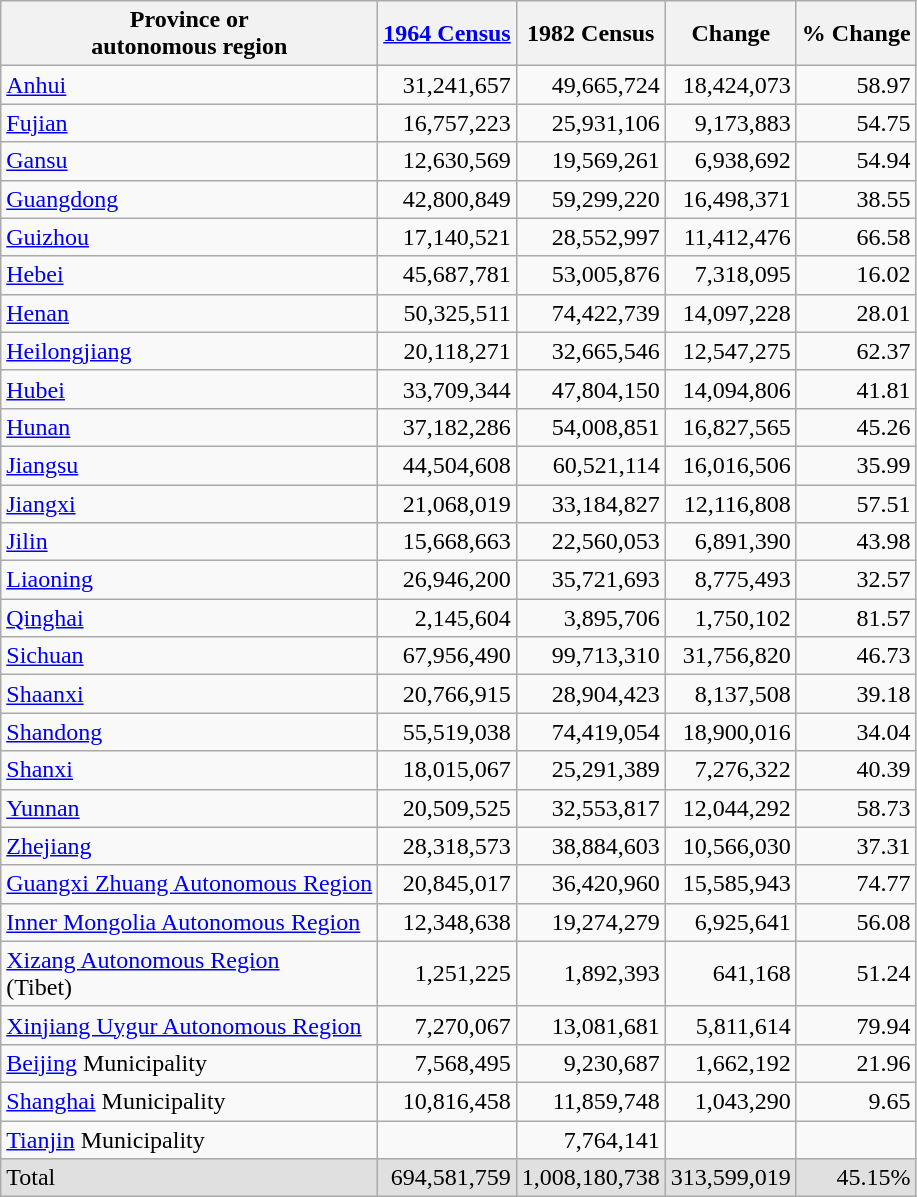<table class="wikitable sortable">
<tr>
<th>Province or<br>autonomous region</th>
<th><a href='#'>1964 Census</a></th>
<th>1982 Census</th>
<th>Change</th>
<th>% Change</th>
</tr>
<tr>
<td align="left"><a href='#'>Anhui</a></td>
<td align="right">31,241,657</td>
<td align="right">49,665,724</td>
<td align="right">18,424,073</td>
<td align="right">58.97</td>
</tr>
<tr>
<td align="left"><a href='#'>Fujian</a></td>
<td align="right">16,757,223</td>
<td align="right">25,931,106</td>
<td align="right">9,173,883</td>
<td align="right">54.75</td>
</tr>
<tr>
<td align="left"><a href='#'>Gansu</a></td>
<td align="right">12,630,569</td>
<td align="right">19,569,261</td>
<td align="right">6,938,692</td>
<td align="right">54.94</td>
</tr>
<tr>
<td align="left"><a href='#'>Guangdong</a></td>
<td align="right">42,800,849</td>
<td align="right">59,299,220</td>
<td align="right">16,498,371</td>
<td align="right">38.55</td>
</tr>
<tr>
<td align="left"><a href='#'>Guizhou</a></td>
<td align="right">17,140,521</td>
<td align="right">28,552,997</td>
<td align="right">11,412,476</td>
<td align="right">66.58</td>
</tr>
<tr>
<td align="left"><a href='#'>Hebei</a></td>
<td align="right">45,687,781</td>
<td align="right">53,005,876</td>
<td align="right">7,318,095</td>
<td align="right">16.02</td>
</tr>
<tr>
<td align="left"><a href='#'>Henan</a></td>
<td align="right">50,325,511</td>
<td align="right">74,422,739</td>
<td align="right">14,097,228</td>
<td align="right">28.01</td>
</tr>
<tr>
<td align="left"><a href='#'>Heilongjiang</a></td>
<td align="right">20,118,271</td>
<td align="right">32,665,546</td>
<td align="right">12,547,275</td>
<td align="right">62.37</td>
</tr>
<tr>
<td align="left"><a href='#'>Hubei</a></td>
<td align="right">33,709,344</td>
<td align="right">47,804,150</td>
<td align="right">14,094,806</td>
<td align="right">41.81</td>
</tr>
<tr>
<td align="left"><a href='#'>Hunan</a></td>
<td align="right">37,182,286</td>
<td align="right">54,008,851</td>
<td align="right">16,827,565</td>
<td align="right">45.26</td>
</tr>
<tr>
<td align="left"><a href='#'>Jiangsu</a></td>
<td align="right">44,504,608</td>
<td align="right">60,521,114</td>
<td align="right">16,016,506</td>
<td align="right">35.99</td>
</tr>
<tr>
<td align="left"><a href='#'>Jiangxi</a></td>
<td align="right">21,068,019</td>
<td align="right">33,184,827</td>
<td align="right">12,116,808</td>
<td align="right">57.51</td>
</tr>
<tr>
<td align="left"><a href='#'>Jilin</a></td>
<td align="right">15,668,663</td>
<td align="right">22,560,053</td>
<td align="right">6,891,390</td>
<td align="right">43.98</td>
</tr>
<tr>
<td align="left"><a href='#'>Liaoning</a></td>
<td align="right">26,946,200</td>
<td align="right">35,721,693</td>
<td align="right">8,775,493</td>
<td align="right">32.57</td>
</tr>
<tr>
<td align="left"><a href='#'>Qinghai</a></td>
<td align="right">2,145,604</td>
<td align="right">3,895,706</td>
<td align="right">1,750,102</td>
<td align="right">81.57</td>
</tr>
<tr>
<td align="left"><a href='#'>Sichuan</a></td>
<td align="right">67,956,490</td>
<td align="right">99,713,310</td>
<td align="right">31,756,820</td>
<td align="right">46.73</td>
</tr>
<tr>
<td align="left"><a href='#'>Shaanxi</a></td>
<td align="right">20,766,915</td>
<td align="right">28,904,423</td>
<td align="right">8,137,508</td>
<td align="right">39.18</td>
</tr>
<tr>
<td align="left"><a href='#'>Shandong</a></td>
<td align="right">55,519,038</td>
<td align="right">74,419,054</td>
<td align="right">18,900,016</td>
<td align="right">34.04</td>
</tr>
<tr>
<td align="left"><a href='#'>Shanxi</a></td>
<td align="right">18,015,067</td>
<td align="right">25,291,389</td>
<td align="right">7,276,322</td>
<td align="right">40.39</td>
</tr>
<tr>
<td align="left"><a href='#'>Yunnan</a></td>
<td align="right">20,509,525</td>
<td align="right">32,553,817</td>
<td align="right">12,044,292</td>
<td align="right">58.73</td>
</tr>
<tr>
<td align="left"><a href='#'>Zhejiang</a></td>
<td align="right">28,318,573</td>
<td align="right">38,884,603</td>
<td align="right">10,566,030</td>
<td align="right">37.31</td>
</tr>
<tr>
<td align="left"><a href='#'>Guangxi Zhuang Autonomous Region</a></td>
<td align="right">20,845,017</td>
<td align="right">36,420,960</td>
<td align="right">15,585,943</td>
<td align="right">74.77</td>
</tr>
<tr>
<td align="left"><a href='#'>Inner Mongolia Autonomous Region</a></td>
<td align="right">12,348,638</td>
<td align="right">19,274,279</td>
<td align="right">6,925,641</td>
<td align="right">56.08</td>
</tr>
<tr>
<td align="left"><a href='#'>Xizang Autonomous Region</a><br>(Tibet)</td>
<td align="right">1,251,225</td>
<td align="right">1,892,393</td>
<td align="right">641,168</td>
<td align="right">51.24</td>
</tr>
<tr>
<td align="left"><a href='#'>Xinjiang Uygur Autonomous Region</a></td>
<td align="right">7,270,067</td>
<td align="right">13,081,681</td>
<td align="right">5,811,614</td>
<td align="right">79.94</td>
</tr>
<tr>
<td align="left"><a href='#'>Beijing</a> Municipality</td>
<td align="right">7,568,495</td>
<td align="right">9,230,687</td>
<td align="right">1,662,192</td>
<td align="right">21.96</td>
</tr>
<tr>
<td align="left"><a href='#'>Shanghai</a> Municipality</td>
<td align="right">10,816,458</td>
<td align="right">11,859,748</td>
<td align="right">1,043,290</td>
<td align="right">9.65</td>
</tr>
<tr>
<td align="left"><a href='#'>Tianjin</a> Municipality</td>
<td align="right"> </td>
<td align="right">7,764,141</td>
<td align="right"> </td>
<td align="right"> </td>
</tr>
<tr bgcolor="#e0e0e0">
<td align="left">Total</td>
<td align="right">694,581,759</td>
<td align="right">1,008,180,738</td>
<td align="right">313,599,019</td>
<td align="right">45.15%</td>
</tr>
</table>
